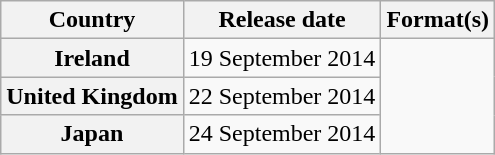<table class="wikitable plainrowheaders">
<tr>
<th scope="col">Country</th>
<th scope="col">Release date</th>
<th scope="col">Format(s)</th>
</tr>
<tr>
<th scope="row">Ireland</th>
<td>19 September 2014</td>
<td rowspan="3"></td>
</tr>
<tr>
<th scope="row">United Kingdom</th>
<td>22 September 2014</td>
</tr>
<tr>
<th scope="row">Japan</th>
<td>24 September 2014</td>
</tr>
</table>
